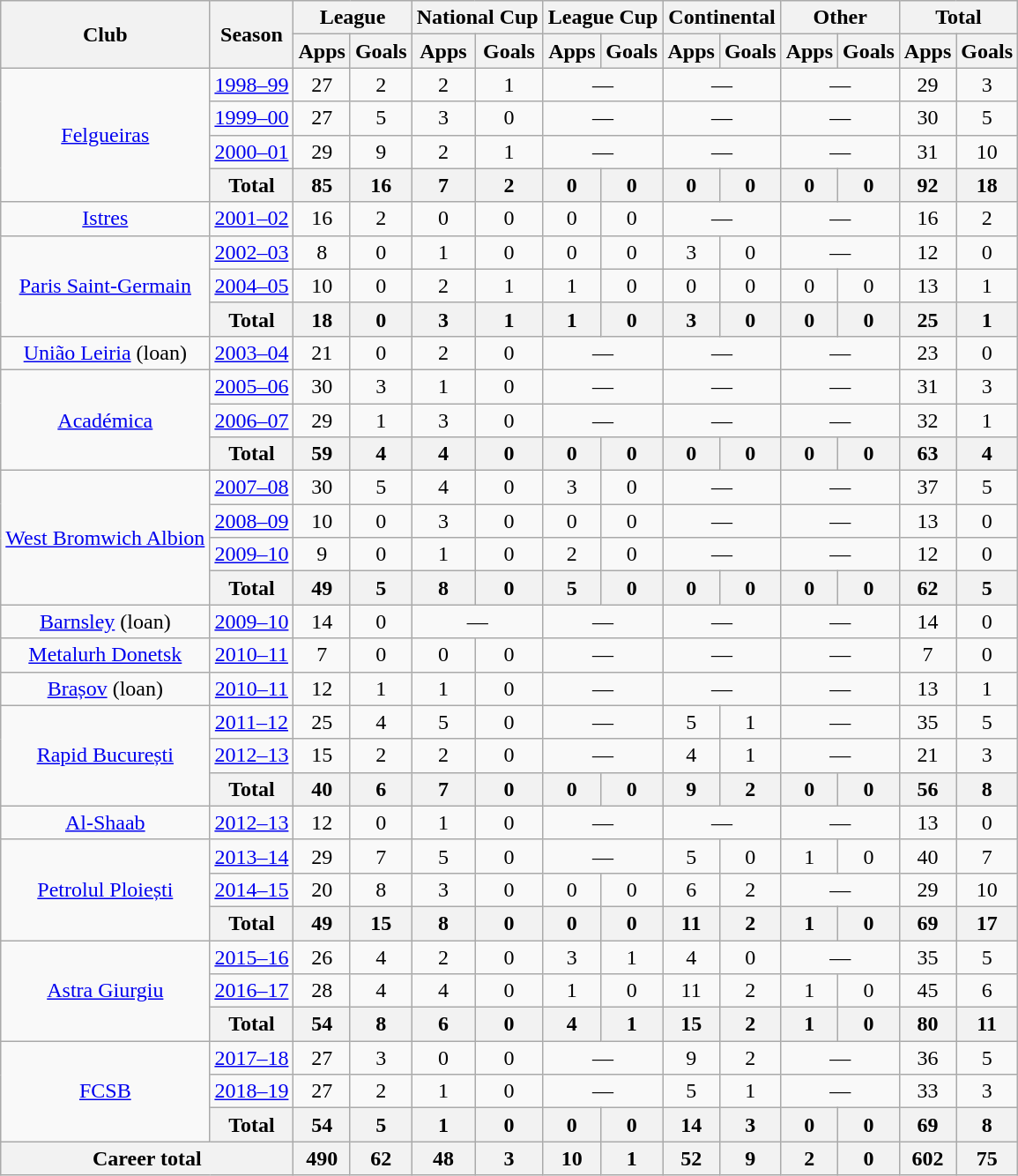<table class="wikitable" style="text-align:center">
<tr>
<th rowspan="2">Club</th>
<th rowspan="2">Season</th>
<th colspan="2">League</th>
<th colspan="2">National Cup</th>
<th colspan="2">League Cup</th>
<th colspan="2">Continental</th>
<th colspan="2">Other</th>
<th colspan="3">Total</th>
</tr>
<tr>
<th>Apps</th>
<th>Goals</th>
<th>Apps</th>
<th>Goals</th>
<th>Apps</th>
<th>Goals</th>
<th>Apps</th>
<th>Goals</th>
<th>Apps</th>
<th>Goals</th>
<th>Apps</th>
<th>Goals</th>
</tr>
<tr>
<td rowspan="4"><a href='#'>Felgueiras</a></td>
<td><a href='#'>1998–99</a></td>
<td>27</td>
<td>2</td>
<td>2</td>
<td>1</td>
<td colspan="2">—</td>
<td colspan="2">—</td>
<td colspan="2">—</td>
<td>29</td>
<td>3</td>
</tr>
<tr>
<td><a href='#'>1999–00</a></td>
<td>27</td>
<td>5</td>
<td>3</td>
<td>0</td>
<td colspan="2">—</td>
<td colspan="2">—</td>
<td colspan="2">—</td>
<td>30</td>
<td>5</td>
</tr>
<tr>
<td><a href='#'>2000–01</a></td>
<td>29</td>
<td>9</td>
<td>2</td>
<td>1</td>
<td colspan="2">—</td>
<td colspan="2">—</td>
<td colspan="2">—</td>
<td>31</td>
<td>10</td>
</tr>
<tr>
<th>Total</th>
<th>85</th>
<th>16</th>
<th>7</th>
<th>2</th>
<th>0</th>
<th>0</th>
<th>0</th>
<th>0</th>
<th>0</th>
<th>0</th>
<th>92</th>
<th>18</th>
</tr>
<tr>
<td rowspan="1"><a href='#'>Istres</a></td>
<td><a href='#'>2001–02</a></td>
<td>16</td>
<td>2</td>
<td>0</td>
<td>0</td>
<td>0</td>
<td>0</td>
<td colspan="2">—</td>
<td colspan="2">—</td>
<td>16</td>
<td>2</td>
</tr>
<tr>
<td rowspan="3"><a href='#'>Paris Saint-Germain</a></td>
<td><a href='#'>2002–03</a></td>
<td>8</td>
<td>0</td>
<td>1</td>
<td>0</td>
<td>0</td>
<td>0</td>
<td>3</td>
<td>0</td>
<td colspan="2">—</td>
<td>12</td>
<td>0</td>
</tr>
<tr>
<td><a href='#'>2004–05</a></td>
<td>10</td>
<td>0</td>
<td>2</td>
<td>1</td>
<td>1</td>
<td>0</td>
<td>0</td>
<td>0</td>
<td>0</td>
<td>0</td>
<td>13</td>
<td>1</td>
</tr>
<tr>
<th>Total</th>
<th>18</th>
<th>0</th>
<th>3</th>
<th>1</th>
<th>1</th>
<th>0</th>
<th>3</th>
<th>0</th>
<th>0</th>
<th>0</th>
<th>25</th>
<th>1</th>
</tr>
<tr>
<td rowspan="1"><a href='#'>União Leiria</a> (loan)</td>
<td><a href='#'>2003–04</a></td>
<td>21</td>
<td>0</td>
<td>2</td>
<td>0</td>
<td colspan="2">—</td>
<td colspan="2">—</td>
<td colspan="2">—</td>
<td>23</td>
<td>0</td>
</tr>
<tr>
<td rowspan="3"><a href='#'>Académica</a></td>
<td><a href='#'>2005–06</a></td>
<td>30</td>
<td>3</td>
<td>1</td>
<td>0</td>
<td colspan="2">—</td>
<td colspan="2">—</td>
<td colspan="2">—</td>
<td>31</td>
<td>3</td>
</tr>
<tr>
<td><a href='#'>2006–07</a></td>
<td>29</td>
<td>1</td>
<td>3</td>
<td>0</td>
<td colspan="2">—</td>
<td colspan="2">—</td>
<td colspan="2">—</td>
<td>32</td>
<td>1</td>
</tr>
<tr>
<th>Total</th>
<th>59</th>
<th>4</th>
<th>4</th>
<th>0</th>
<th>0</th>
<th>0</th>
<th>0</th>
<th>0</th>
<th>0</th>
<th>0</th>
<th>63</th>
<th>4</th>
</tr>
<tr>
<td rowspan="4"><a href='#'>West Bromwich Albion</a></td>
<td><a href='#'>2007–08</a></td>
<td>30</td>
<td>5</td>
<td>4</td>
<td>0</td>
<td>3</td>
<td>0</td>
<td colspan="2">—</td>
<td colspan="2">—</td>
<td>37</td>
<td>5</td>
</tr>
<tr>
<td><a href='#'>2008–09</a></td>
<td>10</td>
<td>0</td>
<td>3</td>
<td>0</td>
<td>0</td>
<td>0</td>
<td colspan="2">—</td>
<td colspan="2">—</td>
<td>13</td>
<td>0</td>
</tr>
<tr>
<td><a href='#'>2009–10</a></td>
<td>9</td>
<td>0</td>
<td>1</td>
<td>0</td>
<td>2</td>
<td>0</td>
<td colspan="2">—</td>
<td colspan="2">—</td>
<td>12</td>
<td>0</td>
</tr>
<tr>
<th>Total</th>
<th>49</th>
<th>5</th>
<th>8</th>
<th>0</th>
<th>5</th>
<th>0</th>
<th>0</th>
<th>0</th>
<th>0</th>
<th>0</th>
<th>62</th>
<th>5</th>
</tr>
<tr>
<td rowspan="1"><a href='#'>Barnsley</a> (loan)</td>
<td><a href='#'>2009–10</a></td>
<td>14</td>
<td>0</td>
<td colspan="2">—</td>
<td colspan="2">—</td>
<td colspan="2">—</td>
<td colspan="2">—</td>
<td>14</td>
<td>0</td>
</tr>
<tr>
<td rowspan="1"><a href='#'>Metalurh Donetsk</a></td>
<td><a href='#'>2010–11</a></td>
<td>7</td>
<td>0</td>
<td>0</td>
<td>0</td>
<td colspan="2">—</td>
<td colspan="2">—</td>
<td colspan="2">—</td>
<td>7</td>
<td>0</td>
</tr>
<tr>
<td rowspan="1"><a href='#'>Brașov</a> (loan)</td>
<td><a href='#'>2010–11</a></td>
<td>12</td>
<td>1</td>
<td>1</td>
<td>0</td>
<td colspan="2">—</td>
<td colspan="2">—</td>
<td colspan="2">—</td>
<td>13</td>
<td>1</td>
</tr>
<tr>
<td rowspan="3"><a href='#'>Rapid București</a></td>
<td><a href='#'>2011–12</a></td>
<td>25</td>
<td>4</td>
<td>5</td>
<td>0</td>
<td colspan="2">—</td>
<td>5</td>
<td>1</td>
<td colspan="2">—</td>
<td>35</td>
<td>5</td>
</tr>
<tr>
<td><a href='#'>2012–13</a></td>
<td>15</td>
<td>2</td>
<td>2</td>
<td>0</td>
<td colspan="2">—</td>
<td>4</td>
<td>1</td>
<td colspan="2">—</td>
<td>21</td>
<td>3</td>
</tr>
<tr>
<th>Total</th>
<th>40</th>
<th>6</th>
<th>7</th>
<th>0</th>
<th>0</th>
<th>0</th>
<th>9</th>
<th>2</th>
<th>0</th>
<th>0</th>
<th>56</th>
<th>8</th>
</tr>
<tr>
<td rowspan="1"><a href='#'>Al-Shaab</a></td>
<td><a href='#'>2012–13</a></td>
<td>12</td>
<td>0</td>
<td>1</td>
<td>0</td>
<td colspan="2">—</td>
<td colspan="2">—</td>
<td colspan="2">—</td>
<td>13</td>
<td>0</td>
</tr>
<tr>
<td rowspan="3"><a href='#'>Petrolul Ploiești</a></td>
<td><a href='#'>2013–14</a></td>
<td>29</td>
<td>7</td>
<td>5</td>
<td>0</td>
<td colspan="2">—</td>
<td>5</td>
<td>0</td>
<td>1</td>
<td>0</td>
<td>40</td>
<td>7</td>
</tr>
<tr>
<td><a href='#'>2014–15</a></td>
<td>20</td>
<td>8</td>
<td>3</td>
<td>0</td>
<td>0</td>
<td>0</td>
<td>6</td>
<td>2</td>
<td colspan="2">—</td>
<td>29</td>
<td>10</td>
</tr>
<tr>
<th>Total</th>
<th>49</th>
<th>15</th>
<th>8</th>
<th>0</th>
<th>0</th>
<th>0</th>
<th>11</th>
<th>2</th>
<th>1</th>
<th>0</th>
<th>69</th>
<th>17</th>
</tr>
<tr>
<td rowspan="3"><a href='#'>Astra Giurgiu</a></td>
<td><a href='#'>2015–16</a></td>
<td>26</td>
<td>4</td>
<td>2</td>
<td>0</td>
<td>3</td>
<td>1</td>
<td>4</td>
<td>0</td>
<td colspan="2">—</td>
<td>35</td>
<td>5</td>
</tr>
<tr>
<td><a href='#'>2016–17</a></td>
<td>28</td>
<td>4</td>
<td>4</td>
<td>0</td>
<td>1</td>
<td>0</td>
<td>11</td>
<td>2</td>
<td>1</td>
<td>0</td>
<td>45</td>
<td>6</td>
</tr>
<tr>
<th>Total</th>
<th>54</th>
<th>8</th>
<th>6</th>
<th>0</th>
<th>4</th>
<th>1</th>
<th>15</th>
<th>2</th>
<th>1</th>
<th>0</th>
<th>80</th>
<th>11</th>
</tr>
<tr>
<td rowspan="3"><a href='#'>FCSB</a></td>
<td><a href='#'>2017–18</a></td>
<td>27</td>
<td>3</td>
<td>0</td>
<td>0</td>
<td colspan="2">—</td>
<td>9</td>
<td>2</td>
<td colspan="2">—</td>
<td>36</td>
<td>5</td>
</tr>
<tr>
<td><a href='#'>2018–19</a></td>
<td>27</td>
<td>2</td>
<td>1</td>
<td>0</td>
<td rowspan=1 colspan="2">—</td>
<td>5</td>
<td>1</td>
<td rowspan=1 colspan="2">—</td>
<td>33</td>
<td>3</td>
</tr>
<tr>
<th>Total</th>
<th>54</th>
<th>5</th>
<th>1</th>
<th>0</th>
<th>0</th>
<th>0</th>
<th>14</th>
<th>3</th>
<th>0</th>
<th>0</th>
<th>69</th>
<th>8</th>
</tr>
<tr>
<th colspan="2">Career total</th>
<th>490</th>
<th>62</th>
<th>48</th>
<th>3</th>
<th>10</th>
<th>1</th>
<th>52</th>
<th>9</th>
<th>2</th>
<th>0</th>
<th>602</th>
<th>75</th>
</tr>
</table>
